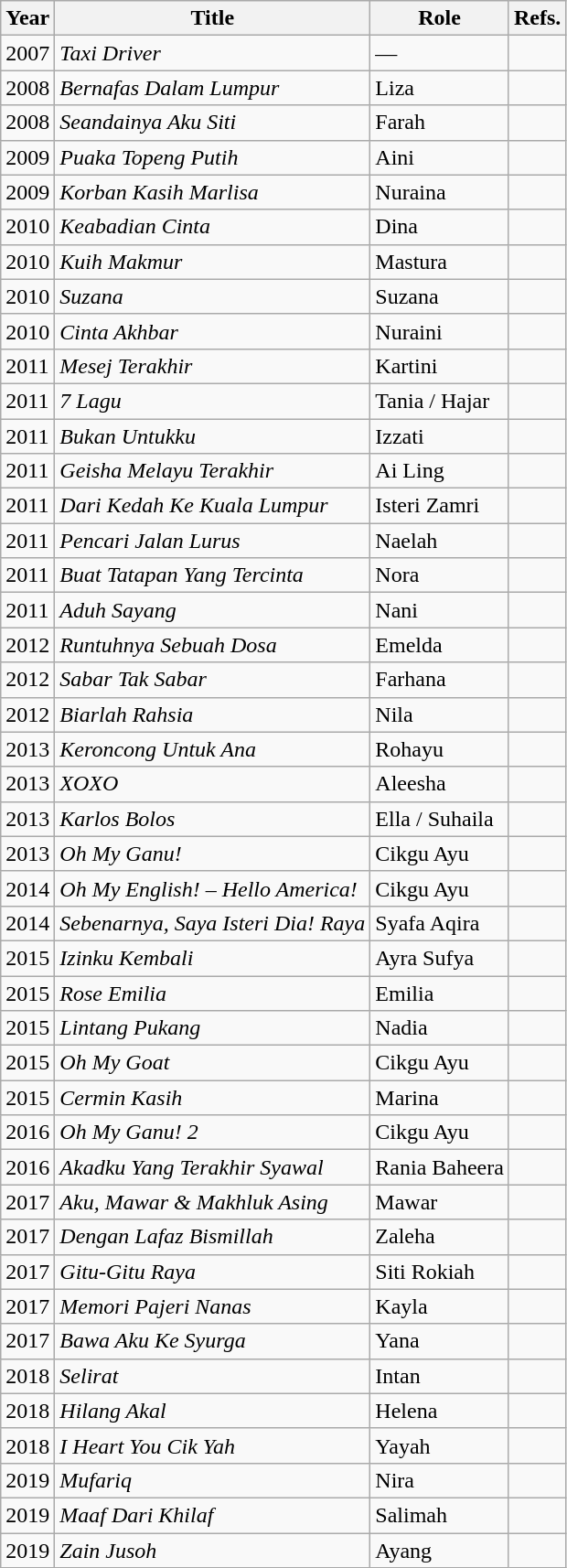<table class="wikitable">
<tr>
<th>Year</th>
<th>Title</th>
<th>Role</th>
<th>Refs.</th>
</tr>
<tr>
<td>2007</td>
<td><em>Taxi Driver</em></td>
<td>—</td>
<td></td>
</tr>
<tr>
<td>2008</td>
<td><em>Bernafas Dalam Lumpur</em></td>
<td>Liza</td>
<td></td>
</tr>
<tr>
<td>2008</td>
<td><em>Seandainya Aku Siti</em></td>
<td>Farah</td>
<td></td>
</tr>
<tr>
<td>2009</td>
<td><em>Puaka Topeng Putih</em></td>
<td>Aini</td>
<td></td>
</tr>
<tr>
<td>2009</td>
<td><em>Korban Kasih Marlisa</em></td>
<td>Nuraina</td>
<td></td>
</tr>
<tr>
<td>2010</td>
<td><em>Keabadian Cinta</em></td>
<td>Dina</td>
<td></td>
</tr>
<tr>
<td>2010</td>
<td><em>Kuih Makmur</em></td>
<td>Mastura</td>
<td></td>
</tr>
<tr>
<td>2010</td>
<td><em>Suzana</em></td>
<td>Suzana</td>
<td></td>
</tr>
<tr>
<td>2010</td>
<td><em>Cinta Akhbar</em></td>
<td>Nuraini</td>
<td></td>
</tr>
<tr>
<td>2011</td>
<td><em>Mesej Terakhir</em></td>
<td>Kartini</td>
<td></td>
</tr>
<tr>
<td>2011</td>
<td><em>7 Lagu</em></td>
<td>Tania / Hajar</td>
<td></td>
</tr>
<tr>
<td>2011</td>
<td><em>Bukan Untukku</em></td>
<td>Izzati</td>
<td></td>
</tr>
<tr>
<td>2011</td>
<td><em>Geisha Melayu Terakhir</em></td>
<td>Ai Ling</td>
<td></td>
</tr>
<tr>
<td>2011</td>
<td><em>Dari Kedah Ke Kuala Lumpur</em></td>
<td>Isteri Zamri</td>
<td></td>
</tr>
<tr>
<td>2011</td>
<td><em>Pencari Jalan Lurus</em></td>
<td>Naelah</td>
<td></td>
</tr>
<tr>
<td>2011</td>
<td><em>Buat Tatapan Yang Tercinta</em></td>
<td>Nora</td>
<td></td>
</tr>
<tr>
<td>2011</td>
<td><em>Aduh Sayang</em></td>
<td>Nani</td>
<td></td>
</tr>
<tr>
<td>2012</td>
<td><em>Runtuhnya Sebuah Dosa</em></td>
<td>Emelda</td>
<td></td>
</tr>
<tr>
<td>2012</td>
<td><em>Sabar Tak Sabar</em></td>
<td>Farhana</td>
<td></td>
</tr>
<tr>
<td>2012</td>
<td><em>Biarlah Rahsia</em></td>
<td>Nila</td>
<td></td>
</tr>
<tr>
<td>2013</td>
<td><em>Keroncong Untuk Ana</em></td>
<td>Rohayu</td>
<td></td>
</tr>
<tr>
<td>2013</td>
<td><em>XOXO</em></td>
<td>Aleesha</td>
<td></td>
</tr>
<tr>
<td>2013</td>
<td><em>Karlos Bolos</em></td>
<td>Ella / Suhaila</td>
<td></td>
</tr>
<tr>
<td>2013</td>
<td><em>Oh My Ganu!</em></td>
<td>Cikgu Ayu</td>
<td></td>
</tr>
<tr>
<td>2014</td>
<td><em>Oh My English! – Hello America!</em></td>
<td>Cikgu Ayu</td>
<td></td>
</tr>
<tr>
<td>2014</td>
<td><em>Sebenarnya, Saya Isteri Dia! Raya</em></td>
<td>Syafa Aqira</td>
<td></td>
</tr>
<tr>
<td>2015</td>
<td><em>Izinku Kembali</em></td>
<td>Ayra Sufya</td>
<td></td>
</tr>
<tr>
<td>2015</td>
<td><em>Rose Emilia</em></td>
<td>Emilia</td>
<td></td>
</tr>
<tr>
<td>2015</td>
<td><em>Lintang Pukang</em></td>
<td>Nadia</td>
<td></td>
</tr>
<tr>
<td>2015</td>
<td><em>Oh My Goat</em></td>
<td>Cikgu Ayu</td>
<td></td>
</tr>
<tr>
<td>2015</td>
<td><em>Cermin Kasih</em></td>
<td>Marina</td>
<td></td>
</tr>
<tr>
<td>2016</td>
<td><em>Oh My Ganu! 2</em></td>
<td>Cikgu Ayu</td>
<td></td>
</tr>
<tr>
<td>2016</td>
<td><em>Akadku Yang Terakhir Syawal</em></td>
<td>Rania Baheera</td>
<td></td>
</tr>
<tr>
<td>2017</td>
<td><em>Aku, Mawar & Makhluk Asing</em></td>
<td>Mawar</td>
<td></td>
</tr>
<tr>
<td>2017</td>
<td><em>Dengan Lafaz Bismillah</em></td>
<td>Zaleha</td>
<td></td>
</tr>
<tr>
<td>2017</td>
<td><em>Gitu-Gitu Raya</em></td>
<td>Siti Rokiah</td>
<td></td>
</tr>
<tr>
<td>2017</td>
<td><em>Memori Pajeri Nanas</em></td>
<td>Kayla</td>
<td></td>
</tr>
<tr>
<td>2017</td>
<td><em>Bawa Aku Ke Syurga</em></td>
<td>Yana</td>
<td></td>
</tr>
<tr>
<td>2018</td>
<td><em>Selirat</em></td>
<td>Intan</td>
<td></td>
</tr>
<tr>
<td>2018</td>
<td><em>Hilang Akal</em></td>
<td>Helena</td>
<td></td>
</tr>
<tr>
<td>2018</td>
<td><em>I Heart You Cik Yah</em></td>
<td>Yayah</td>
<td></td>
</tr>
<tr>
<td>2019</td>
<td><em>Mufariq</em></td>
<td>Nira</td>
<td></td>
</tr>
<tr>
<td>2019</td>
<td><em>Maaf Dari Khilaf</em></td>
<td>Salimah</td>
<td></td>
</tr>
<tr>
<td>2019</td>
<td><em>Zain Jusoh</em></td>
<td>Ayang</td>
<td></td>
</tr>
</table>
